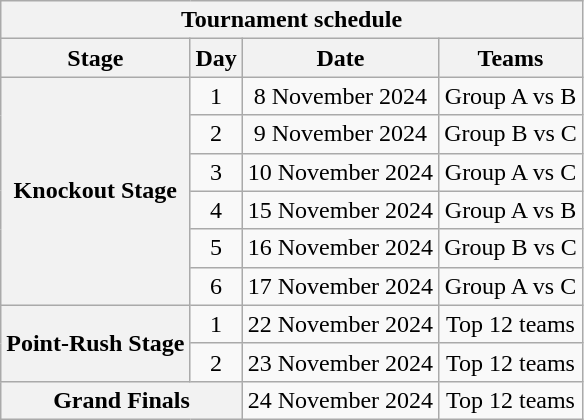<table class="wikitable" style="text-align:center">
<tr>
<th colspan="4">Tournament schedule</th>
</tr>
<tr>
<th>Stage</th>
<th>Day</th>
<th>Date</th>
<th>Teams</th>
</tr>
<tr>
<th rowspan="6">Knockout Stage</th>
<td>1</td>
<td>8 November 2024</td>
<td>Group A vs B</td>
</tr>
<tr>
<td>2</td>
<td>9 November 2024</td>
<td>Group B vs C</td>
</tr>
<tr>
<td>3</td>
<td>10 November 2024</td>
<td>Group A vs C</td>
</tr>
<tr>
<td>4</td>
<td>15 November 2024</td>
<td>Group A vs B</td>
</tr>
<tr>
<td>5</td>
<td>16 November 2024</td>
<td>Group B vs C</td>
</tr>
<tr>
<td>6</td>
<td>17 November 2024</td>
<td>Group A vs C</td>
</tr>
<tr>
<th rowspan="2">Point-Rush Stage</th>
<td>1</td>
<td>22 November 2024</td>
<td>Top 12 teams</td>
</tr>
<tr>
<td>2</td>
<td>23 November 2024</td>
<td>Top 12 teams</td>
</tr>
<tr>
<th colspan="2">Grand Finals</th>
<td>24 November 2024</td>
<td>Top 12 teams</td>
</tr>
</table>
